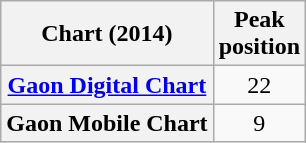<table class="wikitable plainrowheaders sortable" style="text-align:center;" border="1">
<tr>
<th scope="col">Chart (2014)</th>
<th scope="col">Peak<br>position</th>
</tr>
<tr>
<th scope="row"><a href='#'>Gaon Digital Chart</a></th>
<td>22</td>
</tr>
<tr>
<th scope="row">Gaon Mobile Chart</th>
<td>9</td>
</tr>
</table>
